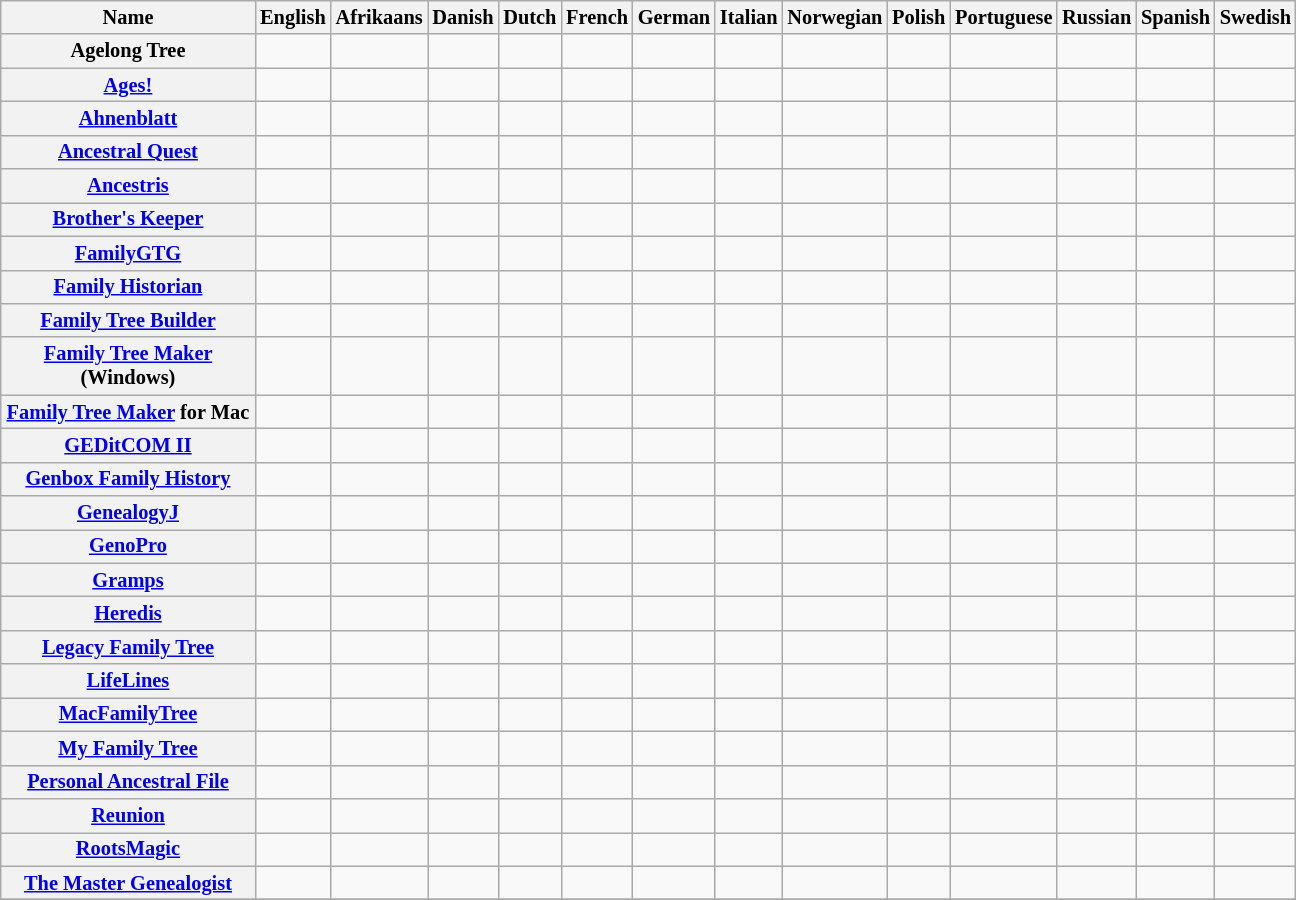<table class="wikitable sortable sticky-header" style="font-size: 85%; text-align: center; width: auto;">
<tr>
<th style="width: 12em">Name</th>
<th>English</th>
<th>Afrikaans</th>
<th>Danish</th>
<th>Dutch</th>
<th>French</th>
<th>German</th>
<th>Italian</th>
<th>Norwegian</th>
<th>Polish</th>
<th>Portuguese</th>
<th>Russian</th>
<th>Spanish</th>
<th>Swedish</th>
</tr>
<tr>
<th>Agelong Tree</th>
<td></td>
<td></td>
<td></td>
<td></td>
<td></td>
<td></td>
<td></td>
<td></td>
<td></td>
<td></td>
<td></td>
<td></td>
<td></td>
</tr>
<tr>
<th><a href='#'>Ages!</a></th>
<td></td>
<td></td>
<td></td>
<td></td>
<td></td>
<td></td>
<td></td>
<td></td>
<td></td>
<td></td>
<td></td>
<td></td>
<td></td>
</tr>
<tr>
<th><a href='#'>Ahnenblatt</a></th>
<td></td>
<td></td>
<td></td>
<td></td>
<td></td>
<td></td>
<td></td>
<td></td>
<td></td>
<td></td>
<td></td>
<td></td>
<td></td>
</tr>
<tr>
<th><a href='#'>Ancestral Quest</a></th>
<td></td>
<td></td>
<td></td>
<td></td>
<td></td>
<td></td>
<td></td>
<td></td>
<td></td>
<td></td>
<td></td>
<td></td>
<td></td>
</tr>
<tr>
<th><a href='#'>Ancestris</a></th>
<td></td>
<td></td>
<td></td>
<td></td>
<td></td>
<td></td>
<td></td>
<td></td>
<td></td>
<td></td>
<td></td>
<td></td>
<td></td>
</tr>
<tr>
<th><a href='#'>Brother's Keeper</a></th>
<td></td>
<td></td>
<td></td>
<td></td>
<td></td>
<td></td>
<td></td>
<td></td>
<td></td>
<td></td>
<td></td>
<td></td>
<td></td>
</tr>
<tr>
<th><a href='#'>FamilyGTG</a></th>
<td></td>
<td></td>
<td></td>
<td></td>
<td></td>
<td></td>
<td></td>
<td></td>
<td></td>
<td></td>
<td></td>
<td></td>
<td></td>
</tr>
<tr>
<th><a href='#'>Family Historian</a></th>
<td></td>
<td></td>
<td></td>
<td></td>
<td></td>
<td></td>
<td></td>
<td></td>
<td></td>
<td></td>
<td></td>
<td></td>
<td></td>
</tr>
<tr>
<th><a href='#'>Family Tree Builder</a></th>
<td></td>
<td></td>
<td></td>
<td></td>
<td></td>
<td></td>
<td></td>
<td></td>
<td></td>
<td></td>
<td></td>
<td></td>
<td></td>
</tr>
<tr>
<th><a href='#'>Family Tree Maker</a> (Windows)</th>
<td></td>
<td></td>
<td></td>
<td></td>
<td></td>
<td></td>
<td></td>
<td></td>
<td></td>
<td></td>
<td></td>
<td></td>
<td></td>
</tr>
<tr>
<th><a href='#'>Family Tree Maker</a> for Mac</th>
<td></td>
<td></td>
<td></td>
<td></td>
<td></td>
<td></td>
<td></td>
<td></td>
<td></td>
<td></td>
<td></td>
<td></td>
<td></td>
</tr>
<tr>
<th><a href='#'>GEDitCOM II</a></th>
<td></td>
<td></td>
<td></td>
<td></td>
<td></td>
<td></td>
<td></td>
<td></td>
<td></td>
<td></td>
<td></td>
<td></td>
<td></td>
</tr>
<tr>
<th><a href='#'>Genbox Family History</a></th>
<td></td>
<td></td>
<td></td>
<td></td>
<td></td>
<td></td>
<td></td>
<td></td>
<td></td>
<td></td>
<td></td>
<td></td>
<td></td>
</tr>
<tr>
<th><a href='#'>GenealogyJ</a></th>
<td></td>
<td></td>
<td></td>
<td></td>
<td></td>
<td></td>
<td></td>
<td></td>
<td></td>
<td></td>
<td></td>
<td></td>
<td></td>
</tr>
<tr>
<th><a href='#'>GenoPro</a></th>
<td></td>
<td></td>
<td></td>
<td></td>
<td></td>
<td></td>
<td></td>
<td></td>
<td></td>
<td></td>
<td></td>
<td></td>
<td></td>
</tr>
<tr>
<th><a href='#'>Gramps</a></th>
<td></td>
<td></td>
<td></td>
<td></td>
<td></td>
<td></td>
<td></td>
<td></td>
<td></td>
<td></td>
<td></td>
<td></td>
<td></td>
</tr>
<tr>
<th><a href='#'>Heredis</a></th>
<td></td>
<td></td>
<td></td>
<td></td>
<td></td>
<td></td>
<td></td>
<td></td>
<td></td>
<td></td>
<td></td>
<td></td>
<td></td>
</tr>
<tr>
<th><a href='#'>Legacy Family Tree</a></th>
<td></td>
<td></td>
<td></td>
<td></td>
<td></td>
<td></td>
<td></td>
<td></td>
<td></td>
<td></td>
<td></td>
<td></td>
<td></td>
</tr>
<tr>
<th><a href='#'>LifeLines</a></th>
<td></td>
<td></td>
<td></td>
<td></td>
<td></td>
<td></td>
<td></td>
<td></td>
<td></td>
<td></td>
<td></td>
<td></td>
<td></td>
</tr>
<tr>
<th><a href='#'>MacFamilyTree</a></th>
<td></td>
<td></td>
<td></td>
<td></td>
<td></td>
<td></td>
<td></td>
<td></td>
<td></td>
<td></td>
<td></td>
<td></td>
<td></td>
</tr>
<tr>
<th><a href='#'>My Family Tree</a></th>
<td></td>
<td></td>
<td></td>
<td></td>
<td></td>
<td></td>
<td></td>
<td></td>
<td></td>
<td></td>
<td></td>
<td></td>
<td></td>
</tr>
<tr>
<th><a href='#'>Personal Ancestral File</a></th>
<td></td>
<td></td>
<td></td>
<td></td>
<td></td>
<td></td>
<td></td>
<td></td>
<td></td>
<td></td>
<td></td>
<td></td>
<td></td>
</tr>
<tr>
<th><a href='#'>Reunion</a></th>
<td></td>
<td></td>
<td></td>
<td></td>
<td></td>
<td></td>
<td></td>
<td></td>
<td></td>
<td></td>
<td></td>
<td></td>
<td></td>
</tr>
<tr>
<th><a href='#'>RootsMagic</a></th>
<td></td>
<td></td>
<td></td>
<td></td>
<td></td>
<td></td>
<td></td>
<td></td>
<td></td>
<td></td>
<td></td>
<td></td>
<td></td>
</tr>
<tr>
<th><a href='#'>The Master Genealogist</a></th>
<td></td>
<td></td>
<td></td>
<td></td>
<td></td>
<td></td>
<td></td>
<td></td>
<td></td>
<td></td>
<td></td>
<td></td>
<td></td>
</tr>
<tr>
</tr>
</table>
